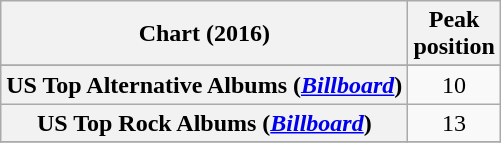<table class="wikitable sortable plainrowheaders" style="text-align:center">
<tr>
<th scope="col">Chart (2016)</th>
<th scope="col">Peak<br> position</th>
</tr>
<tr>
</tr>
<tr>
<th scope="row">US Top Alternative Albums (<em><a href='#'>Billboard</a></em>)</th>
<td>10</td>
</tr>
<tr>
<th scope="row">US Top Rock Albums (<em><a href='#'>Billboard</a></em>)</th>
<td>13</td>
</tr>
<tr>
</tr>
</table>
